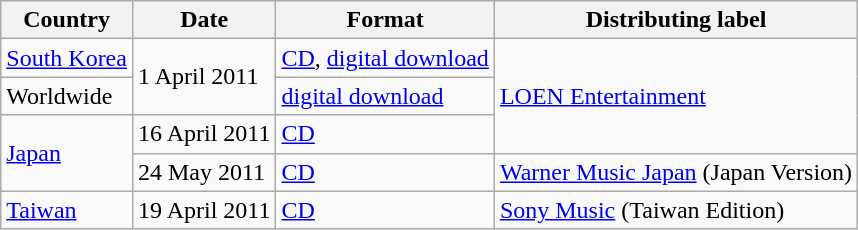<table class="wikitable">
<tr>
<th>Country</th>
<th>Date</th>
<th>Format</th>
<th>Distributing label</th>
</tr>
<tr>
<td rowspan="1"><a href='#'>South Korea</a></td>
<td rowspan="2">1 April 2011</td>
<td rowspan="1"><a href='#'>CD</a>, <a href='#'>digital download</a></td>
<td rowspan="3"><a href='#'>LOEN Entertainment</a></td>
</tr>
<tr>
<td rowspan="1">Worldwide</td>
<td><a href='#'>digital download</a></td>
</tr>
<tr>
<td rowspan="2"><a href='#'>Japan</a></td>
<td rowspan="1">16 April 2011</td>
<td><a href='#'>CD</a></td>
</tr>
<tr>
<td>24 May 2011</td>
<td><a href='#'>CD</a></td>
<td><a href='#'>Warner Music Japan</a> (Japan Version) </td>
</tr>
<tr>
<td><a href='#'>Taiwan</a></td>
<td>19 April 2011</td>
<td><a href='#'>CD</a></td>
<td><a href='#'>Sony Music</a> (Taiwan Edition)</td>
</tr>
</table>
